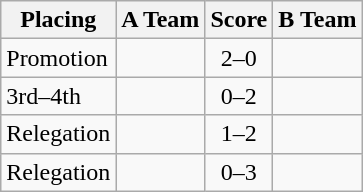<table class=wikitable style="border:1px solid #AAAAAA;">
<tr>
<th>Placing</th>
<th>A Team</th>
<th>Score</th>
<th>B Team</th>
</tr>
<tr>
<td>Promotion</td>
<td><strong></strong></td>
<td align="center">2–0</td>
<td></td>
</tr>
<tr>
<td>3rd–4th</td>
<td></td>
<td align="center">0–2</td>
<td></td>
</tr>
<tr>
<td>Relegation</td>
<td><em></em></td>
<td align="center">1–2</td>
<td></td>
</tr>
<tr>
<td>Relegation</td>
<td><em></em></td>
<td align="center">0–3</td>
<td></td>
</tr>
</table>
